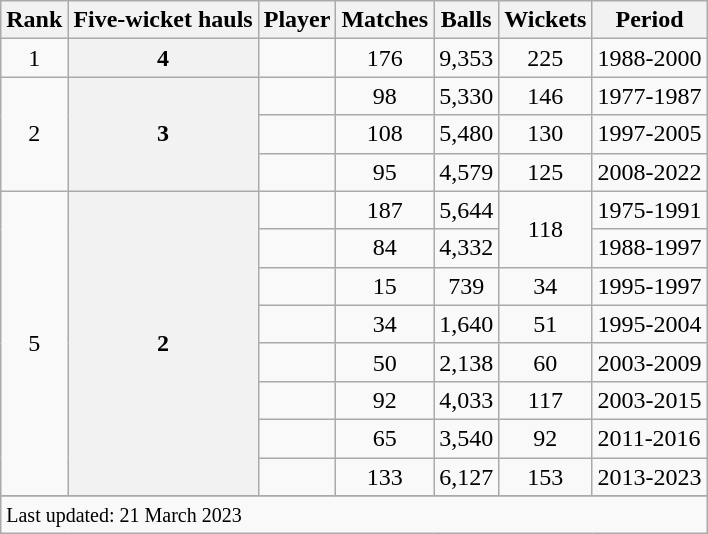<table class="wikitable plainrowheaders sortable">
<tr>
<th scope=col>Rank</th>
<th scope=col>Five-wicket hauls</th>
<th scope=col>Player</th>
<th scope=col>Matches</th>
<th scope=col>Balls</th>
<th scope=col>Wickets</th>
<th scope=col>Period</th>
</tr>
<tr>
<td align=center>1</td>
<th scope=row style=text-align:center>4</th>
<td></td>
<td align=center>176</td>
<td align=center>9,353</td>
<td align=center>225</td>
<td>1988-2000</td>
</tr>
<tr>
<td align=center rowspan=3>2</td>
<th scope=row style=text-align:center rowspan=3>3</th>
<td></td>
<td align=center>98</td>
<td align=center>5,330</td>
<td align=center>146</td>
<td>1977-1987</td>
</tr>
<tr>
<td></td>
<td align=center>108</td>
<td align=center>5,480</td>
<td align=center>130</td>
<td>1997-2005</td>
</tr>
<tr>
<td></td>
<td align=center>95</td>
<td align=center>4,579</td>
<td align=center>125</td>
<td>2008-2022</td>
</tr>
<tr>
<td align=center rowspan=8>5</td>
<th scope=row style=text-align:center rowspan=8>2</th>
<td></td>
<td align=center>187</td>
<td align=center>5,644</td>
<td align=center rowspan=2>118</td>
<td>1975-1991</td>
</tr>
<tr>
<td></td>
<td align=center>84</td>
<td align=center>4,332</td>
<td>1988-1997</td>
</tr>
<tr>
<td></td>
<td align=center>15</td>
<td align=center>739</td>
<td align=center>34</td>
<td>1995-1997</td>
</tr>
<tr>
<td></td>
<td align=center>34</td>
<td align=center>1,640</td>
<td align=center>51</td>
<td>1995-2004</td>
</tr>
<tr>
<td></td>
<td align=center>50</td>
<td align=center>2,138</td>
<td align=center>60</td>
<td>2003-2009</td>
</tr>
<tr>
<td></td>
<td align=center>92</td>
<td align=center>4,033</td>
<td align=center>117</td>
<td>2003-2015</td>
</tr>
<tr>
<td></td>
<td align=center>65</td>
<td align=center>3,540</td>
<td align=center>92</td>
<td>2011-2016</td>
</tr>
<tr>
<td></td>
<td align=center>133</td>
<td align=center>6,127</td>
<td align=center>153</td>
<td>2013-2023</td>
</tr>
<tr>
</tr>
<tr class=sortbottom>
<td colspan=7><small>Last updated: 21 March 2023</small></td>
</tr>
</table>
